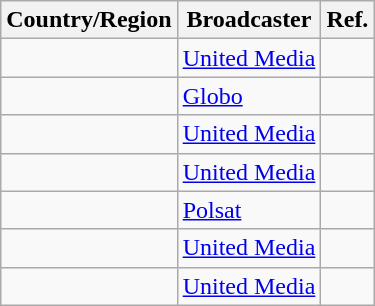<table class=wikitable>
<tr>
<th>Country/Region</th>
<th>Broadcaster</th>
<th>Ref.</th>
</tr>
<tr>
<td><strong></strong></td>
<td><a href='#'>United Media</a></td>
<td></td>
</tr>
<tr>
<td><strong></strong></td>
<td><a href='#'>Globo</a></td>
<td></td>
</tr>
<tr>
<td><strong></strong></td>
<td><a href='#'>United Media</a></td>
<td></td>
</tr>
<tr>
<td><strong></strong></td>
<td><a href='#'>United Media</a></td>
<td></td>
</tr>
<tr>
<td><strong></strong></td>
<td><a href='#'>Polsat</a></td>
<td></td>
</tr>
<tr>
<td><strong></strong></td>
<td><a href='#'>United Media</a></td>
<td></td>
</tr>
<tr>
<td><strong></strong></td>
<td><a href='#'>United Media</a></td>
<td></td>
</tr>
</table>
